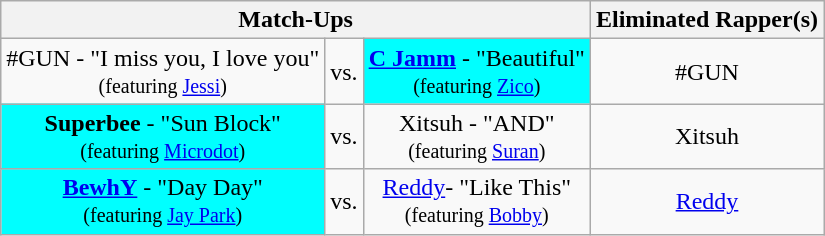<table class="wikitable" border="2" style="text-align:center">
<tr>
<th colspan="3">Match-Ups</th>
<th>Eliminated Rapper(s)</th>
</tr>
<tr>
<td>#GUN - "I miss you, I love you" <br><small>(featuring <a href='#'>Jessi</a>)</small></td>
<td>vs.</td>
<td style="background:aqua"><strong><a href='#'>C Jamm</a></strong> - "Beautiful" <br><small> (featuring <a href='#'>Zico</a>)</small></td>
<td>#GUN</td>
</tr>
<tr>
<td style="background:aqua"><strong>Superbee</strong> - "Sun Block" <br><small> (featuring <a href='#'>Microdot</a>)</small></td>
<td>vs.</td>
<td>Xitsuh - "AND" <br><small> (featuring <a href='#'>Suran</a>)</small></td>
<td>Xitsuh</td>
</tr>
<tr>
<td style="background:aqua"><strong><a href='#'>BewhY</a></strong> - "Day Day" <br><small> (featuring <a href='#'>Jay Park</a>)</small></td>
<td>vs.</td>
<td><a href='#'>Reddy</a>- "Like This" <br><small> (featuring <a href='#'>Bobby</a>)</small></td>
<td><a href='#'>Reddy</a></td>
</tr>
</table>
